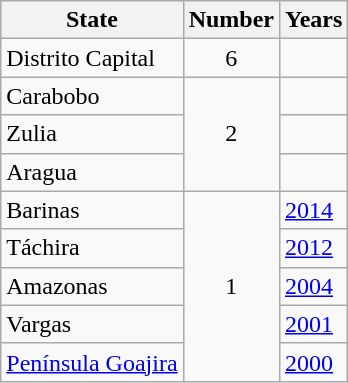<table class="wikitable sortable">
<tr>
<th>State</th>
<th>Number</th>
<th>Years</th>
</tr>
<tr>
<td>Distrito Capital</td>
<td style="text-align:center;">6</td>
<td></td>
</tr>
<tr>
<td>Carabobo</td>
<td rowspan="3" style="text-align:center;">2</td>
<td></td>
</tr>
<tr>
<td>Zulia</td>
<td></td>
</tr>
<tr>
<td>Aragua</td>
<td></td>
</tr>
<tr>
<td>Barinas</td>
<td rowspan="5" style="text-align:center;">1</td>
<td><a href='#'>2014</a></td>
</tr>
<tr>
<td>Táchira</td>
<td><a href='#'>2012</a></td>
</tr>
<tr>
<td>Amazonas</td>
<td><a href='#'>2004</a></td>
</tr>
<tr>
<td>Vargas</td>
<td><a href='#'>2001</a></td>
</tr>
<tr>
<td><a href='#'>Península Goajira</a></td>
<td><a href='#'>2000</a></td>
</tr>
</table>
